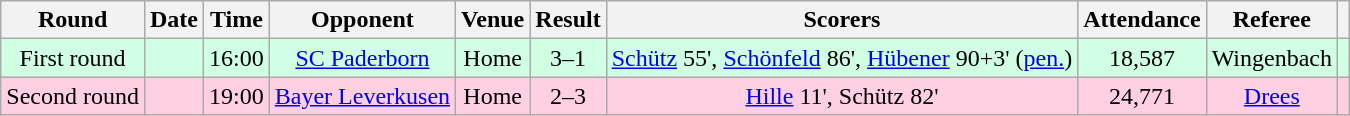<table class="wikitable sortable" style="text-align:center">
<tr>
<th>Round</th>
<th>Date</th>
<th>Time</th>
<th>Opponent</th>
<th>Venue</th>
<th>Result</th>
<th class="unsortable">Scorers</th>
<th>Attendance</th>
<th class="unsortable">Referee</th>
<th class="unsortable"></th>
</tr>
<tr bgcolor="#d0ffe3">
<td>First round</td>
<td></td>
<td>16:00</td>
<td><a href='#'>SC Paderborn</a></td>
<td>Home</td>
<td>3–1</td>
<td><a href='#'>Schütz</a> 55', <a href='#'>Schönfeld</a> 86', <a href='#'>Hübener</a> 90+3' (<a href='#'>pen.</a>)</td>
<td>18,587</td>
<td>Wingenbach</td>
<td></td>
</tr>
<tr bgcolor="#ffd0e3">
<td>Second round</td>
<td></td>
<td>19:00</td>
<td><a href='#'>Bayer Leverkusen</a></td>
<td>Home</td>
<td>2–3 </td>
<td><a href='#'>Hille</a> 11', Schütz 82'</td>
<td>24,771</td>
<td><a href='#'>Drees</a></td>
<td></td>
</tr>
</table>
